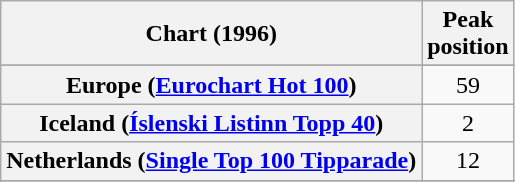<table class="wikitable sortable plainrowheaders" style="text-align:center">
<tr>
<th>Chart (1996)</th>
<th>Peak<br>position</th>
</tr>
<tr>
</tr>
<tr>
</tr>
<tr>
</tr>
<tr>
<th scope="row">Europe (<a href='#'>Eurochart Hot 100</a>)</th>
<td>59</td>
</tr>
<tr>
<th scope="row">Iceland (<a href='#'>Íslenski Listinn Topp 40</a>)</th>
<td>2</td>
</tr>
<tr>
<th scope="row">Netherlands (<a href='#'>Single Top 100 Tipparade</a>)</th>
<td>12</td>
</tr>
<tr>
</tr>
<tr>
</tr>
<tr>
</tr>
<tr>
</tr>
<tr>
</tr>
<tr>
</tr>
<tr>
</tr>
</table>
